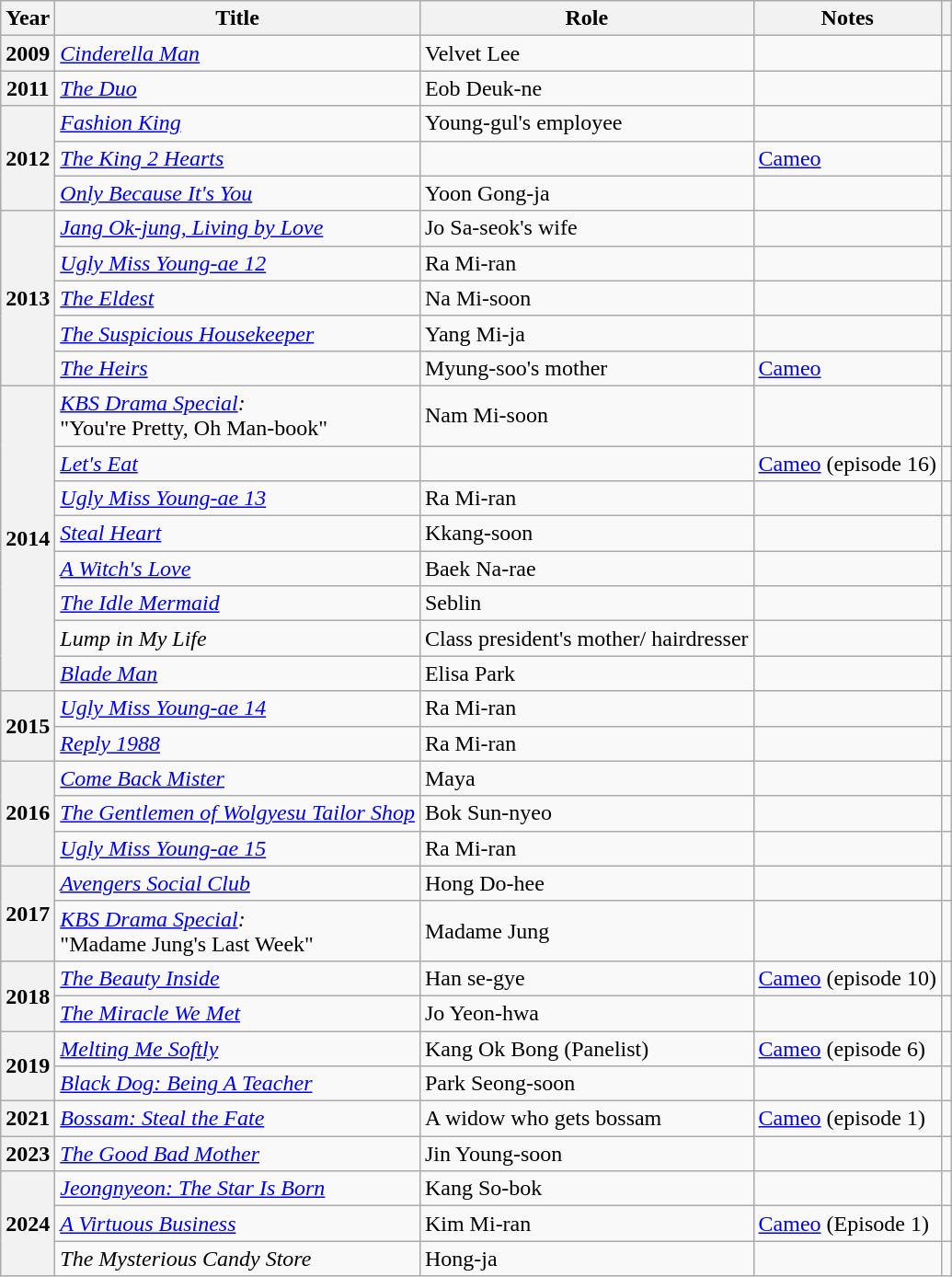<table class="wikitable plainrowheaders sortable">
<tr>
<th scope="col">Year</th>
<th scope="col">Title</th>
<th scope="col">Role</th>
<th scope="col">Notes</th>
<th scope="col" class="unsortable"></th>
</tr>
<tr>
<th scope="row">2009</th>
<td><em><a href='#'>Cinderella Man</a></em></td>
<td>Velvet Lee</td>
<td></td>
<td style="text-align:center"></td>
</tr>
<tr>
<th scope="row">2011</th>
<td><em><a href='#'>The Duo</a></em></td>
<td>Eob Deuk-ne</td>
<td></td>
<td style="text-align:center"></td>
</tr>
<tr>
<th scope="row" rowspan="3">2012</th>
<td><em><a href='#'>Fashion King</a></em></td>
<td>Young-gul's employee</td>
<td></td>
<td style="text-align:center"></td>
</tr>
<tr>
<td><em><a href='#'>The King 2 Hearts</a></em></td>
<td></td>
<td><a href='#'>Cameo</a></td>
<td style="text-align:center"></td>
</tr>
<tr>
<td><em><a href='#'>Only Because It's You</a></em></td>
<td>Yoon Gong-ja</td>
<td></td>
<td style="text-align:center"></td>
</tr>
<tr>
<th scope="row" rowspan="5">2013</th>
<td><em><a href='#'>Jang Ok-jung, Living by Love</a></em></td>
<td>Jo Sa-seok's wife</td>
<td></td>
<td style="text-align:center"></td>
</tr>
<tr>
<td><em><a href='#'>Ugly Miss Young-ae 12</a></em></td>
<td>Ra Mi-ran</td>
<td></td>
<td style="text-align:center"></td>
</tr>
<tr>
<td><em><a href='#'>The Eldest</a></em></td>
<td>Na Mi-soon</td>
<td></td>
<td style="text-align:center"></td>
</tr>
<tr>
<td><em><a href='#'>The Suspicious Housekeeper</a></em></td>
<td>Yang Mi-ja</td>
<td></td>
<td style="text-align:center"></td>
</tr>
<tr>
<td><em><a href='#'>The Heirs</a></em></td>
<td>Myung-soo's mother</td>
<td><a href='#'>Cameo</a></td>
<td style="text-align:center"></td>
</tr>
<tr>
<th scope="row" rowspan="8">2014</th>
<td><em><a href='#'>KBS Drama Special</a>:</em><br>"You're Pretty, Oh Man-book"</td>
<td>Nam Mi-soon</td>
<td></td>
<td style="text-align:center"></td>
</tr>
<tr>
<td><em><a href='#'>Let's Eat</a></em></td>
<td></td>
<td><a href='#'>Cameo</a> (episode 16)</td>
<td style="text-align:center"></td>
</tr>
<tr>
<td><em><a href='#'>Ugly Miss Young-ae 13</a></em></td>
<td>Ra Mi-ran</td>
<td></td>
<td style="text-align:center"></td>
</tr>
<tr>
<td><em><a href='#'>Steal Heart</a></em></td>
<td>Kkang-soon</td>
<td></td>
<td style="text-align:center"></td>
</tr>
<tr>
<td><em><a href='#'>A Witch's Love</a></em></td>
<td>Baek Na-rae</td>
<td></td>
<td style="text-align:center"></td>
</tr>
<tr>
<td><em><a href='#'>The Idle Mermaid</a></em></td>
<td>Seblin</td>
<td></td>
<td style="text-align:center"></td>
</tr>
<tr>
<td><em>Lump in My Life</em></td>
<td>Class president's mother/ hairdresser</td>
<td></td>
<td style="text-align:center"></td>
</tr>
<tr>
<td><em><a href='#'>Blade Man</a></em></td>
<td>Elisa Park</td>
<td></td>
<td style="text-align:center"></td>
</tr>
<tr>
<th scope="row" rowspan="2">2015</th>
<td><em><a href='#'>Ugly Miss Young-ae 14</a></em></td>
<td>Ra Mi-ran</td>
<td></td>
<td style="text-align:center"></td>
</tr>
<tr>
<td><em><a href='#'>Reply 1988</a></em></td>
<td>Ra Mi-ran</td>
<td></td>
<td style="text-align:center"></td>
</tr>
<tr>
<th scope="row" rowspan="3">2016</th>
<td><em><a href='#'>Come Back Mister</a></em></td>
<td>Maya</td>
<td></td>
<td style="text-align:center"></td>
</tr>
<tr>
<td><em><a href='#'>The Gentlemen of Wolgyesu Tailor Shop</a></em></td>
<td>Bok Sun-nyeo</td>
<td></td>
<td style="text-align:center"></td>
</tr>
<tr>
<td><em><a href='#'>Ugly Miss Young-ae 15</a></em></td>
<td>Ra Mi-ran</td>
<td></td>
<td style="text-align:center"></td>
</tr>
<tr>
<th scope="row" rowspan="2">2017</th>
<td><em><a href='#'>Avengers Social Club</a></em></td>
<td>Hong Do-hee</td>
<td></td>
<td style="text-align:center"></td>
</tr>
<tr>
<td><em><a href='#'>KBS Drama Special</a>:</em><br>"Madame Jung's Last Week"</td>
<td>Madame Jung</td>
<td></td>
<td style="text-align:center"></td>
</tr>
<tr>
<th scope="row" rowspan="2">2018</th>
<td><a href='#'><em>The Beauty Inside</em></a></td>
<td>Han se-gye</td>
<td><a href='#'>Cameo</a> (episode 10)</td>
<td style="text-align:center"></td>
</tr>
<tr>
<td><em><a href='#'>The Miracle We Met</a></em></td>
<td>Jo Yeon-hwa</td>
<td></td>
<td style="text-align:center"></td>
</tr>
<tr>
<th scope="row" rowspan="2">2019</th>
<td><em><a href='#'>Melting Me Softly</a></em></td>
<td>Kang Ok Bong (Panelist)</td>
<td><a href='#'>Cameo</a> (episode 6)</td>
<td style="text-align:center"></td>
</tr>
<tr>
<td><em><a href='#'>Black Dog: Being A Teacher</a></em></td>
<td>Park Seong-soon</td>
<td></td>
<td style="text-align:center"></td>
</tr>
<tr>
<th scope="row">2021</th>
<td><em><a href='#'>Bossam: Steal the Fate</a></em></td>
<td>A widow who gets bossam</td>
<td><a href='#'>Cameo</a> (episode 1)</td>
<td style="text-align:center"></td>
</tr>
<tr>
<th scope="row">2023</th>
<td><em><a href='#'>The Good Bad Mother</a></em></td>
<td>Jin Young-soon</td>
<td></td>
<td style="text-align:center"></td>
</tr>
<tr>
<th scope="row" rowspan="3">2024</th>
<td><em><a href='#'>Jeongnyeon: The Star Is Born</a></em></td>
<td>Kang So-bok</td>
<td></td>
<td style="text-align:center"></td>
</tr>
<tr>
<td><em><a href='#'>A Virtuous Business</a></em></td>
<td>Kim Mi-ran</td>
<td><a href='#'>Cameo</a> (Episode 1)</td>
<td style="text-align:center"></td>
</tr>
<tr>
<td><em>The Mysterious Candy Store</em></td>
<td>Hong-ja</td>
<td></td>
<td style="text-align:center"></td>
</tr>
</table>
